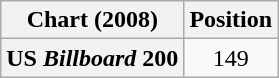<table class="wikitable plainrowheaders" style="text-align:center">
<tr>
<th>Chart (2008)</th>
<th>Position</th>
</tr>
<tr>
<th scope="row">US <em>Billboard</em> 200</th>
<td>149</td>
</tr>
</table>
